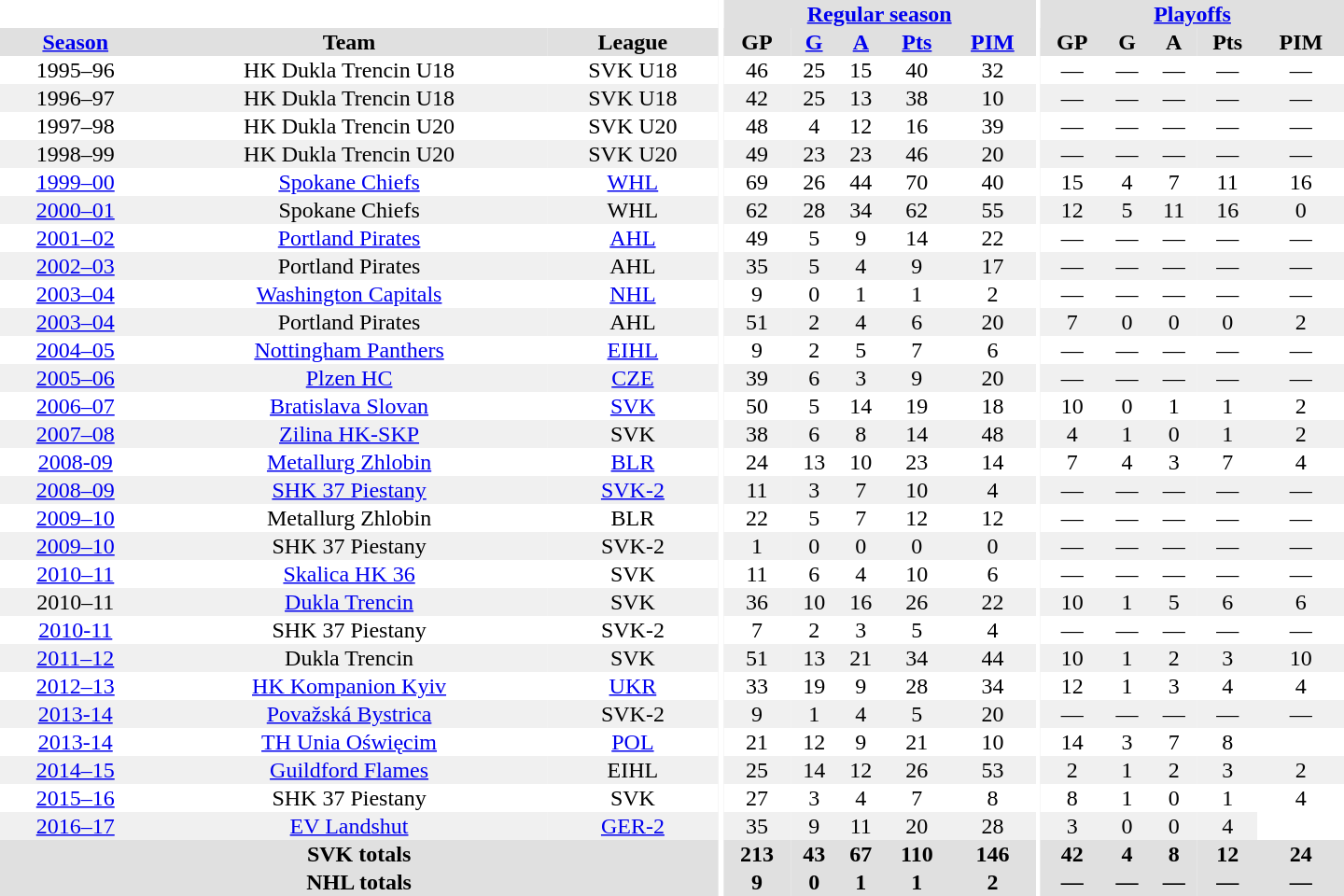<table border="0" cellpadding="1" cellspacing="0" style="text-align:center; width:60em">
<tr bgcolor="#e0e0e0">
<th colspan="3" bgcolor="#ffffff"></th>
<th rowspan="100" bgcolor="#ffffff"></th>
<th colspan="5"><a href='#'>Regular season</a></th>
<th rowspan="100" bgcolor="#ffffff"></th>
<th colspan="5"><a href='#'>Playoffs</a></th>
</tr>
<tr bgcolor="#e0e0e0">
<th><a href='#'>Season</a></th>
<th>Team</th>
<th>League</th>
<th>GP</th>
<th><a href='#'>G</a></th>
<th><a href='#'>A</a></th>
<th><a href='#'>Pts</a></th>
<th><a href='#'>PIM</a></th>
<th>GP</th>
<th>G</th>
<th>A</th>
<th>Pts</th>
<th>PIM</th>
</tr>
<tr>
<td>1995–96</td>
<td>HK Dukla Trencin U18</td>
<td>SVK U18</td>
<td>46</td>
<td>25</td>
<td>15</td>
<td>40</td>
<td>32</td>
<td>—</td>
<td>—</td>
<td>—</td>
<td>—</td>
<td>—</td>
</tr>
<tr bgcolor="#f0f0f0">
<td>1996–97</td>
<td>HK Dukla Trencin U18</td>
<td>SVK U18</td>
<td>42</td>
<td>25</td>
<td>13</td>
<td>38</td>
<td>10</td>
<td>—</td>
<td>—</td>
<td>—</td>
<td>—</td>
<td>—</td>
</tr>
<tr>
<td>1997–98</td>
<td>HK Dukla Trencin U20</td>
<td>SVK U20</td>
<td>48</td>
<td>4</td>
<td>12</td>
<td>16</td>
<td>39</td>
<td>—</td>
<td>—</td>
<td>—</td>
<td>—</td>
<td>—</td>
</tr>
<tr bgcolor="#f0f0f0">
<td>1998–99</td>
<td>HK Dukla Trencin U20</td>
<td>SVK U20</td>
<td>49</td>
<td>23</td>
<td>23</td>
<td>46</td>
<td>20</td>
<td>—</td>
<td>—</td>
<td>—</td>
<td>—</td>
<td>—</td>
</tr>
<tr>
<td><a href='#'>1999–00</a></td>
<td><a href='#'>Spokane Chiefs</a></td>
<td><a href='#'>WHL</a></td>
<td>69</td>
<td>26</td>
<td>44</td>
<td>70</td>
<td>40</td>
<td>15</td>
<td>4</td>
<td>7</td>
<td>11</td>
<td>16</td>
</tr>
<tr bgcolor="#f0f0f0">
<td><a href='#'>2000–01</a></td>
<td>Spokane Chiefs</td>
<td>WHL</td>
<td>62</td>
<td>28</td>
<td>34</td>
<td>62</td>
<td>55</td>
<td>12</td>
<td>5</td>
<td>11</td>
<td>16</td>
<td>0</td>
</tr>
<tr>
<td><a href='#'>2001–02</a></td>
<td><a href='#'>Portland Pirates</a></td>
<td><a href='#'>AHL</a></td>
<td>49</td>
<td>5</td>
<td>9</td>
<td>14</td>
<td>22</td>
<td>—</td>
<td>—</td>
<td>—</td>
<td>—</td>
<td>—</td>
</tr>
<tr bgcolor="#f0f0f0">
<td><a href='#'>2002–03</a></td>
<td>Portland Pirates</td>
<td>AHL</td>
<td>35</td>
<td>5</td>
<td>4</td>
<td>9</td>
<td>17</td>
<td>—</td>
<td>—</td>
<td>—</td>
<td>—</td>
<td>—</td>
</tr>
<tr>
<td><a href='#'>2003–04</a></td>
<td><a href='#'>Washington Capitals</a></td>
<td><a href='#'>NHL</a></td>
<td>9</td>
<td>0</td>
<td>1</td>
<td>1</td>
<td>2</td>
<td>—</td>
<td>—</td>
<td>—</td>
<td>—</td>
<td>—</td>
</tr>
<tr bgcolor="#f0f0f0">
<td><a href='#'>2003–04</a></td>
<td>Portland Pirates</td>
<td>AHL</td>
<td>51</td>
<td>2</td>
<td>4</td>
<td>6</td>
<td>20</td>
<td>7</td>
<td>0</td>
<td>0</td>
<td>0</td>
<td>2</td>
</tr>
<tr>
<td><a href='#'>2004–05</a></td>
<td><a href='#'>Nottingham Panthers</a></td>
<td><a href='#'>EIHL</a></td>
<td>9</td>
<td>2</td>
<td>5</td>
<td>7</td>
<td>6</td>
<td>—</td>
<td>—</td>
<td>—</td>
<td>—</td>
<td>—</td>
</tr>
<tr bgcolor="#f0f0f0">
<td><a href='#'>2005–06</a></td>
<td><a href='#'>Plzen HC</a></td>
<td><a href='#'>CZE</a></td>
<td>39</td>
<td>6</td>
<td>3</td>
<td>9</td>
<td>20</td>
<td>—</td>
<td>—</td>
<td>—</td>
<td>—</td>
<td>—</td>
</tr>
<tr>
<td><a href='#'>2006–07</a></td>
<td><a href='#'>Bratislava Slovan</a></td>
<td><a href='#'>SVK</a></td>
<td>50</td>
<td>5</td>
<td>14</td>
<td>19</td>
<td>18</td>
<td>10</td>
<td>0</td>
<td>1</td>
<td>1</td>
<td>2</td>
</tr>
<tr bgcolor="#f0f0f0">
<td><a href='#'>2007–08</a></td>
<td><a href='#'>Zilina HK-SKP</a></td>
<td>SVK</td>
<td>38</td>
<td>6</td>
<td>8</td>
<td>14</td>
<td>48</td>
<td>4</td>
<td>1</td>
<td>0</td>
<td>1</td>
<td>2</td>
</tr>
<tr>
<td><a href='#'>2008-09</a></td>
<td><a href='#'>Metallurg Zhlobin</a></td>
<td><a href='#'>BLR</a></td>
<td>24</td>
<td>13</td>
<td>10</td>
<td>23</td>
<td>14</td>
<td>7</td>
<td>4</td>
<td>3</td>
<td>7</td>
<td>4</td>
</tr>
<tr bgcolor="#f0f0f0">
<td><a href='#'>2008–09</a></td>
<td><a href='#'>SHK 37 Piestany</a></td>
<td><a href='#'>SVK-2</a></td>
<td>11</td>
<td>3</td>
<td>7</td>
<td>10</td>
<td>4</td>
<td>—</td>
<td>—</td>
<td>—</td>
<td>—</td>
<td>—</td>
</tr>
<tr>
<td><a href='#'>2009–10</a></td>
<td>Metallurg Zhlobin</td>
<td>BLR</td>
<td>22</td>
<td>5</td>
<td>7</td>
<td>12</td>
<td>12</td>
<td>—</td>
<td>—</td>
<td>—</td>
<td>—</td>
<td>—</td>
</tr>
<tr bgcolor="#f0f0f0">
<td><a href='#'>2009–10</a></td>
<td>SHK 37 Piestany</td>
<td>SVK-2</td>
<td>1</td>
<td>0</td>
<td>0</td>
<td>0</td>
<td>0</td>
<td>—</td>
<td>—</td>
<td>—</td>
<td>—</td>
<td>—</td>
</tr>
<tr>
<td><a href='#'>2010–11</a></td>
<td><a href='#'>Skalica HK 36</a></td>
<td>SVK</td>
<td>11</td>
<td>6</td>
<td>4</td>
<td>10</td>
<td>6</td>
<td>—</td>
<td>—</td>
<td>—</td>
<td>—</td>
<td>—</td>
</tr>
<tr bgcolor="#f0f0f0">
<td>2010–11</td>
<td><a href='#'>Dukla Trencin</a></td>
<td>SVK</td>
<td>36</td>
<td>10</td>
<td>16</td>
<td>26</td>
<td>22</td>
<td>10</td>
<td>1</td>
<td>5</td>
<td>6</td>
<td>6</td>
</tr>
<tr>
<td><a href='#'>2010-11</a></td>
<td>SHK 37 Piestany</td>
<td>SVK-2</td>
<td>7</td>
<td>2</td>
<td>3</td>
<td>5</td>
<td>4</td>
<td>—</td>
<td>—</td>
<td>—</td>
<td>—</td>
<td>—</td>
</tr>
<tr bgcolor="#f0f0f0">
<td><a href='#'>2011–12</a></td>
<td>Dukla Trencin</td>
<td>SVK</td>
<td>51</td>
<td>13</td>
<td>21</td>
<td>34</td>
<td>44</td>
<td>10</td>
<td>1</td>
<td>2</td>
<td>3</td>
<td>10</td>
</tr>
<tr>
<td><a href='#'>2012–13</a></td>
<td><a href='#'>HK Kompanion Kyiv</a></td>
<td><a href='#'>UKR</a></td>
<td>33</td>
<td>19</td>
<td>9</td>
<td>28</td>
<td>34</td>
<td>12</td>
<td>1</td>
<td>3</td>
<td>4</td>
<td>4</td>
</tr>
<tr bgcolor="#f0f0f0">
<td><a href='#'>2013-14</a></td>
<td><a href='#'>Považská Bystrica</a></td>
<td>SVK-2</td>
<td>9</td>
<td>1</td>
<td>4</td>
<td>5</td>
<td>20</td>
<td>—</td>
<td>—</td>
<td>—</td>
<td>—</td>
<td>—</td>
</tr>
<tr>
<td><a href='#'>2013-14</a></td>
<td><a href='#'>TH Unia Oświęcim</a></td>
<td><a href='#'>POL</a></td>
<td>21</td>
<td>12</td>
<td>9</td>
<td>21</td>
<td>10</td>
<td>14</td>
<td>3</td>
<td>7</td>
<td 10>8</td>
</tr>
<tr bgcolor="#f0f0f0">
<td><a href='#'>2014–15</a></td>
<td><a href='#'>Guildford Flames</a></td>
<td>EIHL</td>
<td>25</td>
<td>14</td>
<td>12</td>
<td>26</td>
<td>53</td>
<td>2</td>
<td>1</td>
<td>2</td>
<td>3</td>
<td>2</td>
</tr>
<tr>
<td><a href='#'>2015–16</a></td>
<td>SHK 37 Piestany</td>
<td>SVK</td>
<td>27</td>
<td>3</td>
<td>4</td>
<td>7</td>
<td>8</td>
<td>8</td>
<td>1</td>
<td>0</td>
<td>1</td>
<td>4</td>
</tr>
<tr bgcolor="#f0f0f0">
<td><a href='#'>2016–17</a></td>
<td><a href='#'>EV Landshut</a></td>
<td><a href='#'>GER-2</a></td>
<td>35</td>
<td>9</td>
<td>11</td>
<td>20</td>
<td>28</td>
<td>3</td>
<td 0>0</td>
<td>0</td>
<td>4</td>
</tr>
<tr bgcolor="#e0e0e0">
<th colspan="3">SVK totals</th>
<th>213</th>
<th>43</th>
<th>67</th>
<th>110</th>
<th>146</th>
<th>42</th>
<th>4</th>
<th>8</th>
<th>12</th>
<th>24</th>
</tr>
<tr bgcolor="#e0e0e0">
<th colspan="3">NHL totals</th>
<th>9</th>
<th>0</th>
<th>1</th>
<th>1</th>
<th>2</th>
<th>—</th>
<th>—</th>
<th>—</th>
<th>—</th>
<th>—</th>
</tr>
</table>
